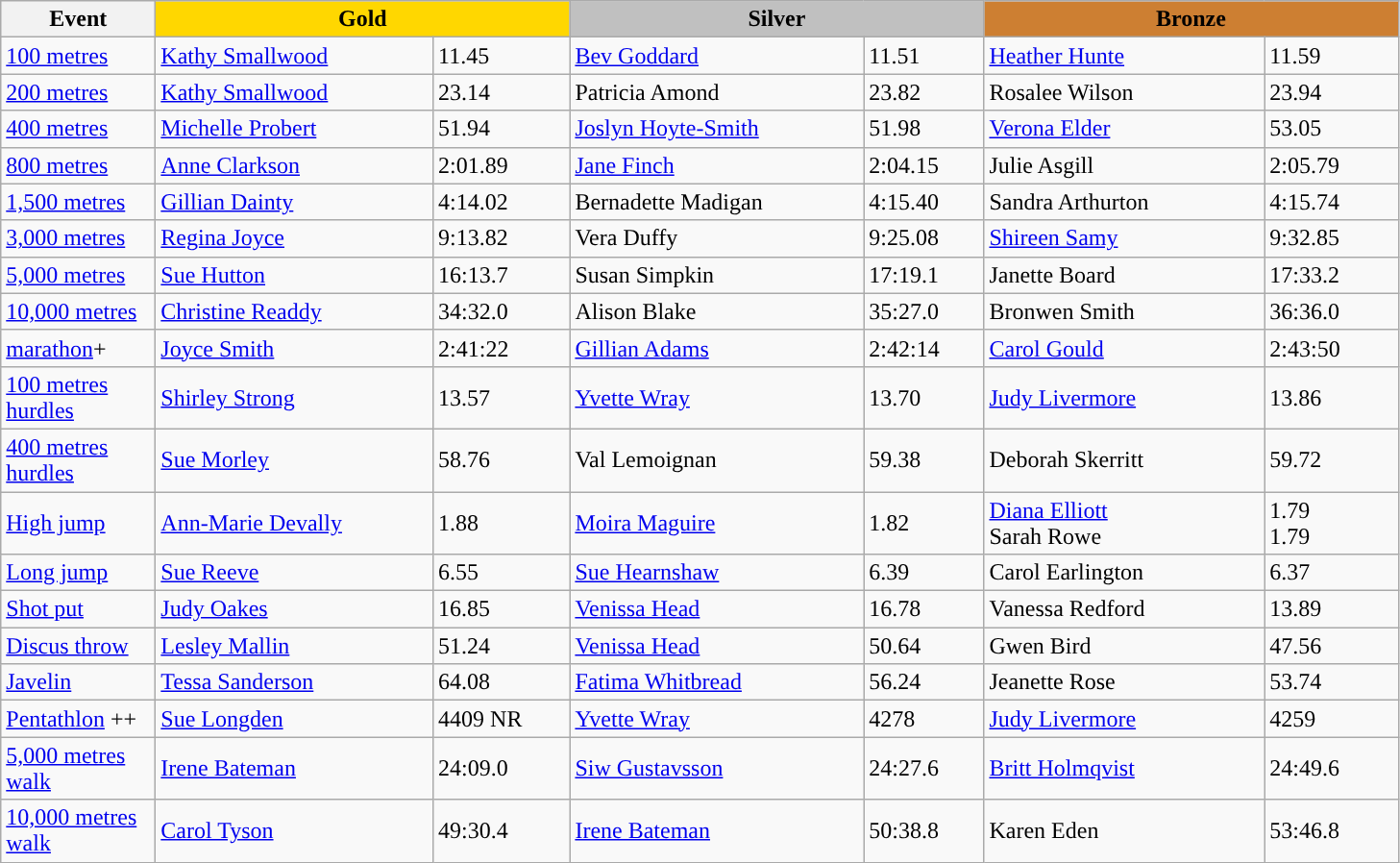<table class="wikitable" style="text-align:left">
<tr>
<th width=100>Event</th>
<th colspan="2" width="280" style="background:gold;">Gold</th>
<th colspan="2" width="280" style="background:silver;">Silver</th>
<th colspan="2" width="280" style="background:#CD7F32;">Bronze</th>
</tr>
<tr>
<td><a href='#'>100 metres</a></td>
<td><a href='#'>Kathy Smallwood</a></td>
<td>11.45</td>
<td><a href='#'>Bev Goddard</a></td>
<td>11.51</td>
<td><a href='#'>Heather Hunte</a></td>
<td>11.59</td>
</tr>
<tr>
<td><a href='#'>200 metres</a></td>
<td><a href='#'>Kathy Smallwood</a></td>
<td>23.14</td>
<td> Patricia Amond</td>
<td>23.82</td>
<td>Rosalee Wilson</td>
<td>23.94</td>
</tr>
<tr>
<td><a href='#'>400 metres</a></td>
<td><a href='#'>Michelle Probert</a></td>
<td>51.94</td>
<td><a href='#'>Joslyn Hoyte-Smith</a></td>
<td>51.98</td>
<td><a href='#'>Verona Elder</a></td>
<td>53.05</td>
</tr>
<tr>
<td><a href='#'>800 metres</a></td>
<td> <a href='#'>Anne Clarkson</a></td>
<td>2:01.89</td>
<td><a href='#'>Jane Finch</a></td>
<td>2:04.15</td>
<td>Julie Asgill</td>
<td>2:05.79</td>
</tr>
<tr>
<td><a href='#'>1,500 metres</a></td>
<td><a href='#'>Gillian Dainty</a></td>
<td>4:14.02</td>
<td>Bernadette Madigan</td>
<td>4:15.40</td>
<td>Sandra Arthurton</td>
<td>4:15.74</td>
</tr>
<tr>
<td><a href='#'>3,000 metres</a></td>
<td> <a href='#'>Regina Joyce</a></td>
<td>9:13.82</td>
<td> Vera Duffy</td>
<td>9:25.08</td>
<td><a href='#'>Shireen Samy</a></td>
<td>9:32.85</td>
</tr>
<tr>
<td><a href='#'>5,000 metres</a></td>
<td><a href='#'>Sue Hutton</a></td>
<td>16:13.7</td>
<td>Susan Simpkin</td>
<td>17:19.1</td>
<td>Janette Board</td>
<td>17:33.2</td>
</tr>
<tr>
<td><a href='#'>10,000 metres</a></td>
<td><a href='#'>Christine Readdy</a></td>
<td>34:32.0</td>
<td>Alison Blake</td>
<td>35:27.0</td>
<td>Bronwen Smith</td>
<td>36:36.0</td>
</tr>
<tr>
<td><a href='#'>marathon</a>+</td>
<td><a href='#'>Joyce Smith</a></td>
<td>2:41:22</td>
<td><a href='#'>Gillian Adams</a></td>
<td>2:42:14</td>
<td><a href='#'>Carol Gould</a></td>
<td>2:43:50</td>
</tr>
<tr>
<td><a href='#'>100 metres hurdles</a></td>
<td><a href='#'>Shirley Strong</a></td>
<td>13.57</td>
<td><a href='#'>Yvette Wray</a></td>
<td>13.70</td>
<td><a href='#'>Judy Livermore</a></td>
<td>13.86</td>
</tr>
<tr>
<td><a href='#'>400 metres hurdles</a></td>
<td><a href='#'>Sue Morley</a></td>
<td>58.76</td>
<td>Val Lemoignan</td>
<td>59.38</td>
<td>Deborah Skerritt</td>
<td>59.72</td>
</tr>
<tr>
<td><a href='#'>High jump</a></td>
<td><a href='#'>Ann-Marie Devally</a></td>
<td>1.88</td>
<td> <a href='#'>Moira Maguire</a></td>
<td>1.82</td>
<td><a href='#'>Diana Elliott</a><br>Sarah Rowe</td>
<td>1.79<br>1.79</td>
</tr>
<tr>
<td><a href='#'>Long jump</a></td>
<td><a href='#'>Sue Reeve</a></td>
<td>6.55</td>
<td><a href='#'>Sue Hearnshaw</a></td>
<td>6.39</td>
<td>Carol Earlington</td>
<td>6.37</td>
</tr>
<tr>
<td><a href='#'>Shot put</a></td>
<td><a href='#'>Judy Oakes</a></td>
<td>16.85</td>
<td> <a href='#'>Venissa Head</a></td>
<td>16.78</td>
<td>Vanessa Redford</td>
<td>13.89</td>
</tr>
<tr>
<td><a href='#'>Discus throw</a></td>
<td><a href='#'>Lesley Mallin</a></td>
<td>51.24</td>
<td> <a href='#'>Venissa Head</a></td>
<td>50.64</td>
<td>Gwen Bird</td>
<td>47.56</td>
</tr>
<tr>
<td><a href='#'>Javelin</a></td>
<td><a href='#'>Tessa Sanderson</a></td>
<td>64.08</td>
<td><a href='#'>Fatima Whitbread</a></td>
<td>56.24</td>
<td>Jeanette Rose</td>
<td>53.74</td>
</tr>
<tr>
<td><a href='#'>Pentathlon</a> ++</td>
<td><a href='#'>Sue Longden</a></td>
<td>4409 NR</td>
<td><a href='#'>Yvette Wray</a></td>
<td>4278</td>
<td><a href='#'>Judy Livermore</a></td>
<td>4259</td>
</tr>
<tr>
<td><a href='#'>5,000 metres walk</a></td>
<td><a href='#'>Irene Bateman</a></td>
<td>24:09.0</td>
<td> <a href='#'>Siw Gustavsson</a></td>
<td>24:27.6</td>
<td> <a href='#'>Britt Holmqvist</a></td>
<td>24:49.6</td>
</tr>
<tr>
<td><a href='#'>10,000 metres walk</a></td>
<td><a href='#'>Carol Tyson</a></td>
<td>49:30.4</td>
<td><a href='#'>Irene Bateman</a></td>
<td>50:38.8</td>
<td>Karen Eden</td>
<td>53:46.8</td>
</tr>
</table>
